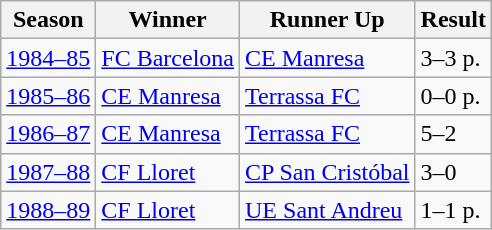<table class="wikitable">
<tr>
<th>Season</th>
<th>Winner</th>
<th>Runner Up</th>
<th>Result</th>
</tr>
<tr align="left">
<td><a href='#'>1984–85</a></td>
<td><a href='#'>FC Barcelona</a></td>
<td><a href='#'>CE Manresa</a></td>
<td>3–3 p.</td>
</tr>
<tr align="left">
<td><a href='#'>1985–86</a></td>
<td><a href='#'>CE Manresa</a></td>
<td><a href='#'>Terrassa FC</a></td>
<td>0–0 p.</td>
</tr>
<tr align="left">
<td><a href='#'>1986–87</a></td>
<td><a href='#'>CE Manresa</a></td>
<td><a href='#'>Terrassa FC</a></td>
<td>5–2</td>
</tr>
<tr align="left">
<td><a href='#'>1987–88</a></td>
<td><a href='#'>CF Lloret</a></td>
<td><a href='#'>CP San Cristóbal</a></td>
<td>3–0</td>
</tr>
<tr align="left">
<td><a href='#'>1988–89</a></td>
<td><a href='#'>CF Lloret</a></td>
<td><a href='#'>UE Sant Andreu</a></td>
<td>1–1 p.</td>
</tr>
</table>
